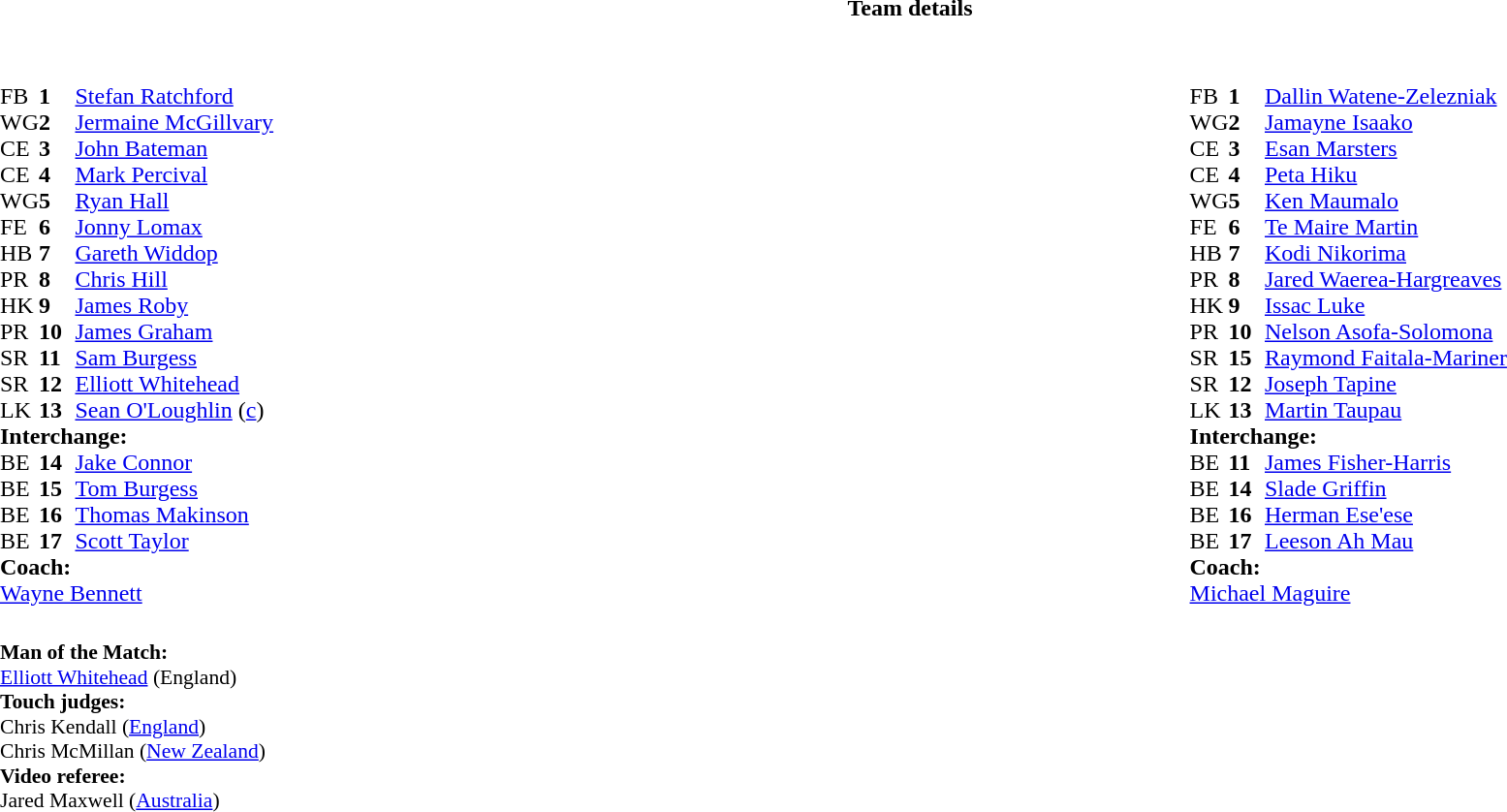<table border="0" width="100%" class="collapsible collapsed">
<tr>
<th>Team details</th>
</tr>
<tr>
<td><br><table width="100%">
<tr>
<td valign="top" width="50%"><br><table style="font-size: 100%" cellspacing="0" cellpadding="0">
<tr>
<th width="25"></th>
<th width="25"></th>
<th></th>
<th width="25"></th>
</tr>
<tr>
<td>FB</td>
<td><strong>1</strong></td>
<td><a href='#'>Stefan Ratchford</a></td>
</tr>
<tr>
<td>WG</td>
<td><strong>2</strong></td>
<td><a href='#'>Jermaine McGillvary</a></td>
</tr>
<tr>
<td>CE</td>
<td><strong>3</strong></td>
<td><a href='#'>John Bateman</a></td>
</tr>
<tr>
<td>CE</td>
<td><strong>4</strong></td>
<td><a href='#'>Mark Percival</a></td>
</tr>
<tr>
<td>WG</td>
<td><strong>5</strong></td>
<td><a href='#'>Ryan Hall</a></td>
</tr>
<tr>
<td>FE</td>
<td><strong>6</strong></td>
<td><a href='#'>Jonny Lomax</a></td>
</tr>
<tr>
<td>HB</td>
<td><strong>7</strong></td>
<td><a href='#'>Gareth Widdop</a></td>
</tr>
<tr>
<td>PR</td>
<td><strong>8</strong></td>
<td><a href='#'>Chris Hill</a></td>
</tr>
<tr>
<td>HK</td>
<td><strong>9</strong></td>
<td><a href='#'>James Roby</a></td>
</tr>
<tr>
<td>PR</td>
<td><strong>10</strong></td>
<td><a href='#'>James Graham</a></td>
</tr>
<tr>
<td>SR</td>
<td><strong>11</strong></td>
<td><a href='#'>Sam Burgess</a></td>
</tr>
<tr>
<td>SR</td>
<td><strong>12</strong></td>
<td><a href='#'>Elliott Whitehead</a></td>
</tr>
<tr>
<td>LK</td>
<td><strong>13</strong></td>
<td><a href='#'>Sean O'Loughlin</a> (<a href='#'>c</a>)</td>
</tr>
<tr>
<td colspan=3><strong>Interchange:</strong></td>
</tr>
<tr>
<td>BE</td>
<td><strong>14</strong></td>
<td><a href='#'>Jake Connor</a></td>
</tr>
<tr>
<td>BE</td>
<td><strong>15</strong></td>
<td><a href='#'>Tom Burgess</a></td>
</tr>
<tr>
<td>BE</td>
<td><strong>16</strong></td>
<td><a href='#'>Thomas Makinson</a></td>
</tr>
<tr>
<td>BE</td>
<td><strong>17</strong></td>
<td><a href='#'>Scott Taylor</a></td>
</tr>
<tr>
<td colspan=3><strong>Coach:</strong></td>
</tr>
<tr>
<td colspan="4"> <a href='#'>Wayne Bennett</a></td>
</tr>
</table>
</td>
<td valign="top" width="50%"><br><table style="font-size: 100%" cellspacing="0" cellpadding="0" align="center">
<tr>
<th width="25"></th>
<th width="25"></th>
<th></th>
<th width="25"></th>
</tr>
<tr>
<td>FB</td>
<td><strong>1</strong></td>
<td><a href='#'>Dallin Watene-Zelezniak</a></td>
</tr>
<tr>
<td>WG</td>
<td><strong>2</strong></td>
<td><a href='#'>Jamayne Isaako</a></td>
</tr>
<tr>
<td>CE</td>
<td><strong>3</strong></td>
<td><a href='#'>Esan Marsters</a></td>
</tr>
<tr>
<td>CE</td>
<td><strong>4</strong></td>
<td><a href='#'>Peta Hiku</a></td>
</tr>
<tr>
<td>WG</td>
<td><strong>5</strong></td>
<td><a href='#'>Ken Maumalo</a></td>
</tr>
<tr>
<td>FE</td>
<td><strong>6</strong></td>
<td><a href='#'>Te Maire Martin</a></td>
</tr>
<tr>
<td>HB</td>
<td><strong>7</strong></td>
<td><a href='#'>Kodi Nikorima</a></td>
</tr>
<tr>
<td>PR</td>
<td><strong>8</strong></td>
<td><a href='#'>Jared Waerea-Hargreaves</a></td>
</tr>
<tr>
<td>HK</td>
<td><strong>9</strong></td>
<td><a href='#'>Issac Luke</a></td>
</tr>
<tr>
<td>PR</td>
<td><strong>10</strong></td>
<td><a href='#'>Nelson Asofa-Solomona</a></td>
</tr>
<tr>
<td>SR</td>
<td><strong>15</strong></td>
<td><a href='#'>Raymond Faitala-Mariner</a></td>
</tr>
<tr>
<td>SR</td>
<td><strong>12</strong></td>
<td><a href='#'>Joseph Tapine</a></td>
</tr>
<tr>
<td>LK</td>
<td><strong>13</strong></td>
<td><a href='#'>Martin Taupau</a></td>
</tr>
<tr>
<td colspan=3><strong>Interchange:</strong></td>
</tr>
<tr>
<td>BE</td>
<td><strong>11</strong></td>
<td><a href='#'>James Fisher-Harris</a></td>
</tr>
<tr>
<td>BE</td>
<td><strong>14</strong></td>
<td><a href='#'>Slade Griffin</a></td>
</tr>
<tr>
<td>BE</td>
<td><strong>16</strong></td>
<td><a href='#'>Herman Ese'ese</a></td>
</tr>
<tr>
<td>BE</td>
<td><strong>17</strong></td>
<td><a href='#'>Leeson Ah Mau</a></td>
</tr>
<tr>
<td colspan=3><strong>Coach:</strong></td>
</tr>
<tr>
<td colspan="4"> <a href='#'>Michael Maguire</a></td>
</tr>
</table>
</td>
</tr>
</table>
<table style="width:100%; font-size:90%;">
<tr>
<td><br><strong>Man of the Match:</strong>
<br><a href='#'>Elliott Whitehead</a> (England)<br><strong>Touch judges:</strong>
<br>Chris Kendall (<a href='#'>England</a>)
<br>Chris McMillan (<a href='#'>New Zealand</a>)
<br><strong>Video referee:</strong>
<br>Jared Maxwell (<a href='#'>Australia</a>)</td>
</tr>
</table>
</td>
</tr>
</table>
